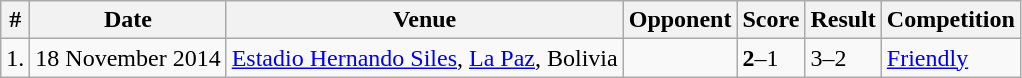<table class="wikitable">
<tr>
<th>#</th>
<th>Date</th>
<th>Venue</th>
<th>Opponent</th>
<th>Score</th>
<th>Result</th>
<th>Competition</th>
</tr>
<tr>
<td>1.</td>
<td>18 November 2014</td>
<td><a href='#'>Estadio Hernando Siles</a>, <a href='#'>La Paz</a>, Bolivia</td>
<td></td>
<td><strong>2</strong>–1</td>
<td>3–2</td>
<td><a href='#'>Friendly</a></td>
</tr>
</table>
